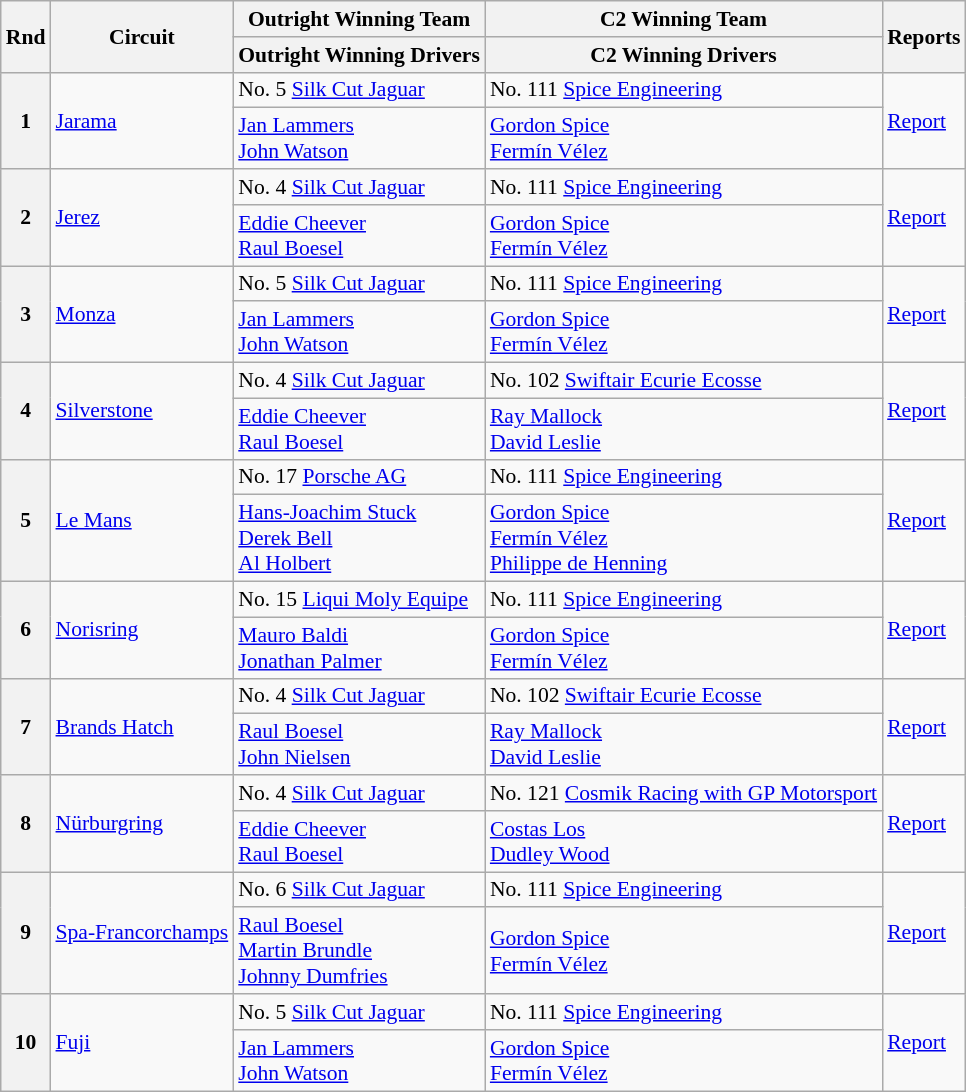<table class="wikitable" style="font-size: 90%;">
<tr>
<th rowspan=2>Rnd</th>
<th rowspan=2>Circuit</th>
<th>Outright Winning Team</th>
<th>C2 Winning Team</th>
<th rowspan=2>Reports</th>
</tr>
<tr>
<th>Outright Winning Drivers</th>
<th>C2 Winning Drivers</th>
</tr>
<tr>
<th rowspan=2>1</th>
<td rowspan=2><a href='#'>Jarama</a></td>
<td> No. 5 <a href='#'>Silk Cut Jaguar</a></td>
<td> No. 111 <a href='#'>Spice Engineering</a></td>
<td rowspan=2><a href='#'>Report</a></td>
</tr>
<tr>
<td> <a href='#'>Jan Lammers</a><br> <a href='#'>John Watson</a></td>
<td> <a href='#'>Gordon Spice</a><br> <a href='#'>Fermín Vélez</a></td>
</tr>
<tr>
<th rowspan=2>2</th>
<td rowspan=2><a href='#'>Jerez</a></td>
<td> No. 4 <a href='#'>Silk Cut Jaguar</a></td>
<td> No. 111 <a href='#'>Spice Engineering</a></td>
<td rowspan=2><a href='#'>Report</a></td>
</tr>
<tr>
<td> <a href='#'>Eddie Cheever</a><br> <a href='#'>Raul Boesel</a></td>
<td> <a href='#'>Gordon Spice</a><br> <a href='#'>Fermín Vélez</a></td>
</tr>
<tr>
<th rowspan=2>3</th>
<td rowspan=2><a href='#'>Monza</a></td>
<td> No. 5 <a href='#'>Silk Cut Jaguar</a></td>
<td> No. 111 <a href='#'>Spice Engineering</a></td>
<td rowspan=2><a href='#'>Report</a></td>
</tr>
<tr>
<td> <a href='#'>Jan Lammers</a><br> <a href='#'>John Watson</a></td>
<td> <a href='#'>Gordon Spice</a><br> <a href='#'>Fermín Vélez</a></td>
</tr>
<tr>
<th rowspan=2>4</th>
<td rowspan=2><a href='#'>Silverstone</a></td>
<td> No. 4 <a href='#'>Silk Cut Jaguar</a></td>
<td> No. 102 <a href='#'>Swiftair Ecurie Ecosse</a></td>
<td rowspan=2><a href='#'>Report</a></td>
</tr>
<tr>
<td> <a href='#'>Eddie Cheever</a><br> <a href='#'>Raul Boesel</a></td>
<td> <a href='#'>Ray Mallock</a><br> <a href='#'>David Leslie</a></td>
</tr>
<tr>
<th rowspan=2>5</th>
<td rowspan=2><a href='#'>Le Mans</a></td>
<td> No. 17 <a href='#'>Porsche AG</a></td>
<td> No. 111 <a href='#'>Spice Engineering</a></td>
<td rowspan=2><a href='#'>Report</a></td>
</tr>
<tr>
<td> <a href='#'>Hans-Joachim Stuck</a><br> <a href='#'>Derek Bell</a><br> <a href='#'>Al Holbert</a></td>
<td> <a href='#'>Gordon Spice</a><br> <a href='#'>Fermín Vélez</a><br> <a href='#'>Philippe de Henning</a></td>
</tr>
<tr>
<th rowspan=2>6</th>
<td rowspan=2><a href='#'>Norisring</a></td>
<td> No. 15 <a href='#'>Liqui Moly Equipe</a></td>
<td> No. 111 <a href='#'>Spice Engineering</a></td>
<td rowspan=2><a href='#'>Report</a></td>
</tr>
<tr>
<td> <a href='#'>Mauro Baldi</a><br> <a href='#'>Jonathan Palmer</a></td>
<td> <a href='#'>Gordon Spice</a><br> <a href='#'>Fermín Vélez</a></td>
</tr>
<tr>
<th rowspan=2>7</th>
<td rowspan=2><a href='#'>Brands Hatch</a></td>
<td> No. 4 <a href='#'>Silk Cut Jaguar</a></td>
<td> No. 102 <a href='#'>Swiftair Ecurie Ecosse</a></td>
<td rowspan=2><a href='#'>Report</a></td>
</tr>
<tr>
<td> <a href='#'>Raul Boesel</a><br> <a href='#'>John Nielsen</a></td>
<td> <a href='#'>Ray Mallock</a><br> <a href='#'>David Leslie</a></td>
</tr>
<tr>
<th rowspan=2>8</th>
<td rowspan=2><a href='#'>Nürburgring</a></td>
<td> No. 4 <a href='#'>Silk Cut Jaguar</a></td>
<td> No. 121 <a href='#'>Cosmik Racing with GP Motorsport</a></td>
<td rowspan=2><a href='#'>Report</a></td>
</tr>
<tr>
<td> <a href='#'>Eddie Cheever</a><br> <a href='#'>Raul Boesel</a></td>
<td> <a href='#'>Costas Los</a><br> <a href='#'>Dudley Wood</a></td>
</tr>
<tr>
<th rowspan=2>9</th>
<td rowspan=2><a href='#'>Spa-Francorchamps</a></td>
<td> No. 6 <a href='#'>Silk Cut Jaguar</a></td>
<td> No. 111 <a href='#'>Spice Engineering</a></td>
<td rowspan=2><a href='#'>Report</a></td>
</tr>
<tr>
<td> <a href='#'>Raul Boesel</a><br> <a href='#'>Martin Brundle</a><br> <a href='#'>Johnny Dumfries</a></td>
<td> <a href='#'>Gordon Spice</a><br> <a href='#'>Fermín Vélez</a></td>
</tr>
<tr>
<th rowspan=2>10</th>
<td rowspan=2><a href='#'>Fuji</a></td>
<td> No. 5 <a href='#'>Silk Cut Jaguar</a></td>
<td> No. 111 <a href='#'>Spice Engineering</a></td>
<td rowspan=2><a href='#'>Report</a></td>
</tr>
<tr>
<td> <a href='#'>Jan Lammers</a><br> <a href='#'>John Watson</a></td>
<td> <a href='#'>Gordon Spice</a><br> <a href='#'>Fermín Vélez</a></td>
</tr>
</table>
